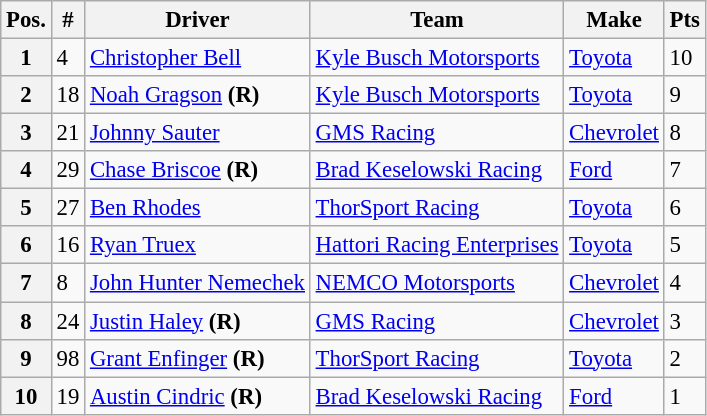<table class="wikitable" style="font-size:95%">
<tr>
<th>Pos.</th>
<th>#</th>
<th>Driver</th>
<th>Team</th>
<th>Make</th>
<th>Pts</th>
</tr>
<tr>
<th>1</th>
<td>4</td>
<td><a href='#'>Christopher Bell</a></td>
<td><a href='#'>Kyle Busch Motorsports</a></td>
<td><a href='#'>Toyota</a></td>
<td>10</td>
</tr>
<tr>
<th>2</th>
<td>18</td>
<td><a href='#'>Noah Gragson</a> <strong>(R)</strong></td>
<td><a href='#'>Kyle Busch Motorsports</a></td>
<td><a href='#'>Toyota</a></td>
<td>9</td>
</tr>
<tr>
<th>3</th>
<td>21</td>
<td><a href='#'>Johnny Sauter</a></td>
<td><a href='#'>GMS Racing</a></td>
<td><a href='#'>Chevrolet</a></td>
<td>8</td>
</tr>
<tr>
<th>4</th>
<td>29</td>
<td><a href='#'>Chase Briscoe</a> <strong>(R)</strong></td>
<td><a href='#'>Brad Keselowski Racing</a></td>
<td><a href='#'>Ford</a></td>
<td>7</td>
</tr>
<tr>
<th>5</th>
<td>27</td>
<td><a href='#'>Ben Rhodes</a></td>
<td><a href='#'>ThorSport Racing</a></td>
<td><a href='#'>Toyota</a></td>
<td>6</td>
</tr>
<tr>
<th>6</th>
<td>16</td>
<td><a href='#'>Ryan Truex</a></td>
<td><a href='#'>Hattori Racing Enterprises</a></td>
<td><a href='#'>Toyota</a></td>
<td>5</td>
</tr>
<tr>
<th>7</th>
<td>8</td>
<td><a href='#'>John Hunter Nemechek</a></td>
<td><a href='#'>NEMCO Motorsports</a></td>
<td><a href='#'>Chevrolet</a></td>
<td>4</td>
</tr>
<tr>
<th>8</th>
<td>24</td>
<td><a href='#'>Justin Haley</a> <strong>(R)</strong></td>
<td><a href='#'>GMS Racing</a></td>
<td><a href='#'>Chevrolet</a></td>
<td>3</td>
</tr>
<tr>
<th>9</th>
<td>98</td>
<td><a href='#'>Grant Enfinger</a> <strong>(R)</strong></td>
<td><a href='#'>ThorSport Racing</a></td>
<td><a href='#'>Toyota</a></td>
<td>2</td>
</tr>
<tr>
<th>10</th>
<td>19</td>
<td><a href='#'>Austin Cindric</a> <strong>(R)</strong></td>
<td><a href='#'>Brad Keselowski Racing</a></td>
<td><a href='#'>Ford</a></td>
<td>1</td>
</tr>
</table>
